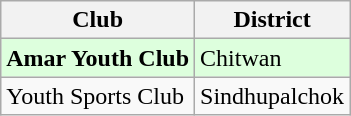<table class="wikitable" border="1">
<tr>
<th>Club</th>
<th>District</th>
</tr>
<tr bgcolor=#dfd>
<td><strong>Amar Youth Club</strong></td>
<td>Chitwan</td>
</tr>
<tr>
<td>Youth Sports Club</td>
<td>Sindhupalchok</td>
</tr>
</table>
